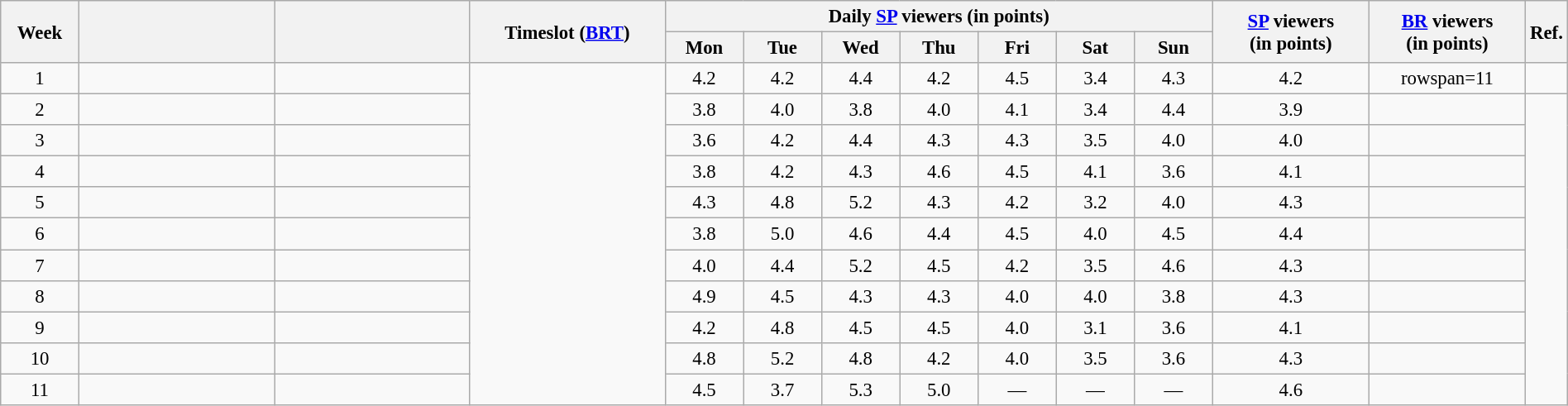<table class="wikitable sortable" style="text-align:center; font-size:95%; width: 100%">
<tr>
<th rowspan=2 width="05.0%">Week</th>
<th rowspan=2 width="12.5%"></th>
<th rowspan=2 width="12.5%"></th>
<th rowspan=2 width="12.5%">Timeslot (<a href='#'>BRT</a>)</th>
<th colspan=7 width="35.0%">Daily <a href='#'>SP</a> viewers (in points)</th>
<th rowspan=2 width="10.0%"><a href='#'>SP</a> viewers<br>(in points)</th>
<th rowspan=2 width="10.0%"><a href='#'>BR</a> viewers<br>(in points)</th>
<th rowspan=2 width="05.0%">Ref.</th>
</tr>
<tr>
<th width="05%">Mon</th>
<th width="05%">Tue</th>
<th width="05%">Wed</th>
<th width="05%">Thu</th>
<th width="05%">Fri</th>
<th width="05%">Sat</th>
<th width="05%">Sun</th>
</tr>
<tr>
<td>1</td>
<td></td>
<td></td>
<td rowspan=11></td>
<td>4.2</td>
<td>4.2</td>
<td>4.4</td>
<td>4.2</td>
<td>4.5</td>
<td>3.4</td>
<td>4.3</td>
<td>4.2</td>
<td>rowspan=11 </td>
<td></td>
</tr>
<tr>
<td>2</td>
<td></td>
<td></td>
<td>3.8</td>
<td>4.0</td>
<td>3.8</td>
<td>4.0</td>
<td>4.1</td>
<td>3.4</td>
<td>4.4</td>
<td>3.9</td>
<td></td>
</tr>
<tr>
<td>3</td>
<td></td>
<td></td>
<td>3.6</td>
<td>4.2</td>
<td>4.4</td>
<td>4.3</td>
<td>4.3</td>
<td>3.5</td>
<td>4.0</td>
<td>4.0</td>
<td></td>
</tr>
<tr>
<td>4</td>
<td></td>
<td></td>
<td>3.8</td>
<td>4.2</td>
<td>4.3</td>
<td>4.6</td>
<td>4.5</td>
<td>4.1</td>
<td>3.6</td>
<td>4.1</td>
<td></td>
</tr>
<tr>
<td>5</td>
<td></td>
<td></td>
<td>4.3</td>
<td>4.8</td>
<td>5.2</td>
<td>4.3</td>
<td>4.2</td>
<td>3.2</td>
<td>4.0</td>
<td>4.3</td>
<td></td>
</tr>
<tr>
<td>6</td>
<td></td>
<td></td>
<td>3.8</td>
<td>5.0</td>
<td>4.6</td>
<td>4.4</td>
<td>4.5</td>
<td>4.0</td>
<td>4.5</td>
<td>4.4</td>
<td></td>
</tr>
<tr>
<td>7</td>
<td></td>
<td></td>
<td>4.0</td>
<td>4.4</td>
<td>5.2</td>
<td>4.5</td>
<td>4.2</td>
<td>3.5</td>
<td>4.6</td>
<td>4.3</td>
<td></td>
</tr>
<tr>
<td>8</td>
<td></td>
<td></td>
<td>4.9</td>
<td>4.5</td>
<td>4.3</td>
<td>4.3</td>
<td>4.0</td>
<td>4.0</td>
<td>3.8</td>
<td>4.3</td>
<td></td>
</tr>
<tr>
<td>9</td>
<td></td>
<td></td>
<td>4.2</td>
<td>4.8</td>
<td>4.5</td>
<td>4.5</td>
<td>4.0</td>
<td>3.1</td>
<td>3.6</td>
<td>4.1</td>
<td></td>
</tr>
<tr>
<td>10</td>
<td></td>
<td></td>
<td>4.8</td>
<td>5.2</td>
<td>4.8</td>
<td>4.2</td>
<td>4.0</td>
<td>3.5</td>
<td>3.6</td>
<td>4.3</td>
<td></td>
</tr>
<tr>
<td>11</td>
<td></td>
<td></td>
<td>4.5</td>
<td>3.7</td>
<td>5.3</td>
<td>5.0</td>
<td>—</td>
<td>—</td>
<td>—</td>
<td>4.6</td>
<td></td>
</tr>
</table>
